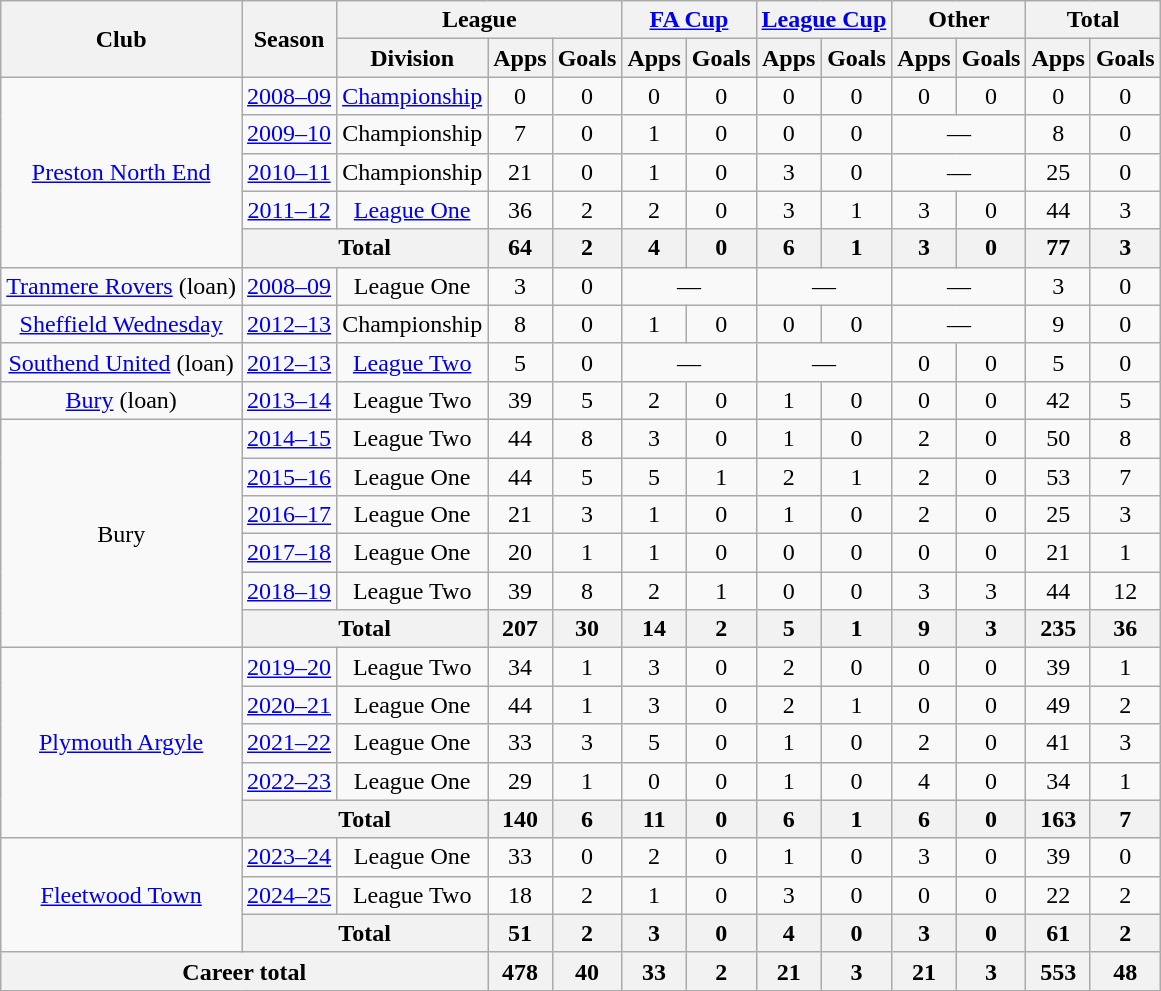<table class=wikitable style=text-align:center>
<tr>
<th rowspan=2>Club</th>
<th rowspan=2>Season</th>
<th colspan=3>League</th>
<th colspan=2><a href='#'>FA Cup</a></th>
<th colspan=2><a href='#'>League Cup</a></th>
<th colspan=2>Other</th>
<th colspan=2>Total</th>
</tr>
<tr>
<th>Division</th>
<th>Apps</th>
<th>Goals</th>
<th>Apps</th>
<th>Goals</th>
<th>Apps</th>
<th>Goals</th>
<th>Apps</th>
<th>Goals</th>
<th>Apps</th>
<th>Goals</th>
</tr>
<tr>
<td rowspan=5><a href='#'>Preston North End</a></td>
<td><a href='#'>2008–09</a></td>
<td><a href='#'>Championship</a></td>
<td>0</td>
<td>0</td>
<td>0</td>
<td>0</td>
<td>0</td>
<td>0</td>
<td>0</td>
<td>0</td>
<td>0</td>
<td>0</td>
</tr>
<tr>
<td><a href='#'>2009–10</a></td>
<td>Championship</td>
<td>7</td>
<td>0</td>
<td>1</td>
<td>0</td>
<td>0</td>
<td>0</td>
<td colspan=2>—</td>
<td>8</td>
<td>0</td>
</tr>
<tr>
<td><a href='#'>2010–11</a></td>
<td>Championship</td>
<td>21</td>
<td>0</td>
<td>1</td>
<td>0</td>
<td>3</td>
<td>0</td>
<td colspan=2>—</td>
<td>25</td>
<td>0</td>
</tr>
<tr>
<td><a href='#'>2011–12</a></td>
<td><a href='#'>League One</a></td>
<td>36</td>
<td>2</td>
<td>2</td>
<td>0</td>
<td>3</td>
<td>1</td>
<td>3</td>
<td>0</td>
<td>44</td>
<td>3</td>
</tr>
<tr>
<th colspan=2>Total</th>
<th>64</th>
<th>2</th>
<th>4</th>
<th>0</th>
<th>6</th>
<th>1</th>
<th>3</th>
<th>0</th>
<th>77</th>
<th>3</th>
</tr>
<tr>
<td><a href='#'>Tranmere Rovers</a> (loan)</td>
<td><a href='#'>2008–09</a></td>
<td>League One</td>
<td>3</td>
<td>0</td>
<td colspan=2>—</td>
<td colspan=2>—</td>
<td colspan=2>—</td>
<td>3</td>
<td>0</td>
</tr>
<tr>
<td><a href='#'>Sheffield Wednesday</a></td>
<td><a href='#'>2012–13</a></td>
<td>Championship</td>
<td>8</td>
<td>0</td>
<td>1</td>
<td>0</td>
<td>0</td>
<td>0</td>
<td colspan=2>—</td>
<td>9</td>
<td>0</td>
</tr>
<tr>
<td><a href='#'>Southend United</a> (loan)</td>
<td><a href='#'>2012–13</a></td>
<td><a href='#'>League Two</a></td>
<td>5</td>
<td>0</td>
<td colspan=2>—</td>
<td colspan=2>—</td>
<td>0</td>
<td>0</td>
<td>5</td>
<td>0</td>
</tr>
<tr>
<td><a href='#'>Bury</a> (loan)</td>
<td><a href='#'>2013–14</a></td>
<td>League Two</td>
<td>39</td>
<td>5</td>
<td>2</td>
<td>0</td>
<td>1</td>
<td>0</td>
<td>0</td>
<td>0</td>
<td>42</td>
<td>5</td>
</tr>
<tr>
<td rowspan=6>Bury</td>
<td><a href='#'>2014–15</a></td>
<td>League Two</td>
<td>44</td>
<td>8</td>
<td>3</td>
<td>0</td>
<td>1</td>
<td>0</td>
<td>2</td>
<td>0</td>
<td>50</td>
<td>8</td>
</tr>
<tr>
<td><a href='#'>2015–16</a></td>
<td>League One</td>
<td>44</td>
<td>5</td>
<td>5</td>
<td>1</td>
<td>2</td>
<td>1</td>
<td>2</td>
<td>0</td>
<td>53</td>
<td>7</td>
</tr>
<tr>
<td><a href='#'>2016–17</a></td>
<td>League One</td>
<td>21</td>
<td>3</td>
<td>1</td>
<td>0</td>
<td>1</td>
<td>0</td>
<td>2</td>
<td>0</td>
<td>25</td>
<td>3</td>
</tr>
<tr>
<td><a href='#'>2017–18</a></td>
<td>League One</td>
<td>20</td>
<td>1</td>
<td>1</td>
<td>0</td>
<td>0</td>
<td>0</td>
<td>0</td>
<td>0</td>
<td>21</td>
<td>1</td>
</tr>
<tr>
<td><a href='#'>2018–19</a></td>
<td>League Two</td>
<td>39</td>
<td>8</td>
<td>2</td>
<td>1</td>
<td>0</td>
<td>0</td>
<td>3</td>
<td>3</td>
<td>44</td>
<td>12</td>
</tr>
<tr>
<th colspan=2>Total</th>
<th>207</th>
<th>30</th>
<th>14</th>
<th>2</th>
<th>5</th>
<th>1</th>
<th>9</th>
<th>3</th>
<th>235</th>
<th>36</th>
</tr>
<tr>
<td rowspan=5><a href='#'>Plymouth Argyle</a></td>
<td><a href='#'>2019–20</a></td>
<td>League Two</td>
<td>34</td>
<td>1</td>
<td>3</td>
<td>0</td>
<td>2</td>
<td>0</td>
<td>0</td>
<td>0</td>
<td>39</td>
<td>1</td>
</tr>
<tr>
<td><a href='#'>2020–21</a></td>
<td>League One</td>
<td>44</td>
<td>1</td>
<td>3</td>
<td>0</td>
<td>2</td>
<td>1</td>
<td>0</td>
<td>0</td>
<td>49</td>
<td>2</td>
</tr>
<tr>
<td><a href='#'>2021–22</a></td>
<td>League One</td>
<td>33</td>
<td>3</td>
<td>5</td>
<td>0</td>
<td>1</td>
<td>0</td>
<td>2</td>
<td>0</td>
<td>41</td>
<td>3</td>
</tr>
<tr>
<td><a href='#'>2022–23</a></td>
<td>League One</td>
<td>29</td>
<td>1</td>
<td>0</td>
<td>0</td>
<td>1</td>
<td>0</td>
<td>4</td>
<td>0</td>
<td>34</td>
<td>1</td>
</tr>
<tr>
<th colspan=2>Total</th>
<th>140</th>
<th>6</th>
<th>11</th>
<th>0</th>
<th>6</th>
<th>1</th>
<th>6</th>
<th>0</th>
<th>163</th>
<th>7</th>
</tr>
<tr>
<td rowspan="3"><a href='#'>Fleetwood Town</a></td>
<td><a href='#'>2023–24</a></td>
<td>League One</td>
<td>33</td>
<td>0</td>
<td>2</td>
<td>0</td>
<td>1</td>
<td>0</td>
<td>3</td>
<td>0</td>
<td>39</td>
<td>0</td>
</tr>
<tr>
<td><a href='#'>2024–25</a></td>
<td>League Two</td>
<td>18</td>
<td>2</td>
<td>1</td>
<td>0</td>
<td>3</td>
<td>0</td>
<td>0</td>
<td>0</td>
<td>22</td>
<td>2</td>
</tr>
<tr>
<th colspan=2>Total</th>
<th>51</th>
<th>2</th>
<th>3</th>
<th>0</th>
<th>4</th>
<th>0</th>
<th>3</th>
<th>0</th>
<th>61</th>
<th>2</th>
</tr>
<tr>
<th colspan=3>Career total</th>
<th>478</th>
<th>40</th>
<th>33</th>
<th>2</th>
<th>21</th>
<th>3</th>
<th>21</th>
<th>3</th>
<th>553</th>
<th>48</th>
</tr>
</table>
